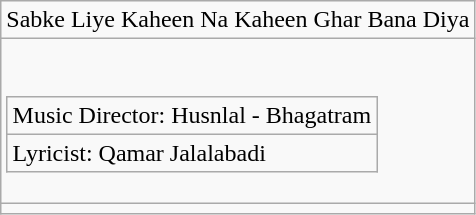<table class="wikitable">
<tr>
<td>Sabke Liye Kaheen Na Kaheen Ghar Bana Diya</td>
</tr>
<tr>
<td><br><table class="wikitable">
<tr>
<td>Music Director: Husnlal - Bhagatram</td>
</tr>
<tr>
<td>Lyricist: Qamar Jalalabadi</td>
</tr>
</table>
</td>
</tr>
<tr>
<td></td>
</tr>
</table>
